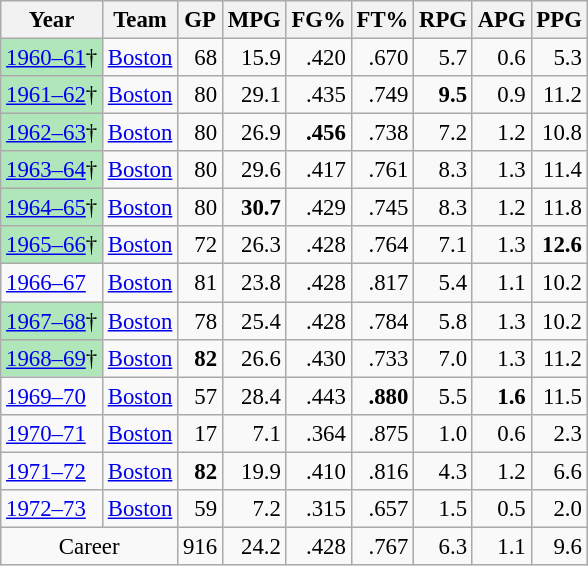<table class="wikitable sortable" style="font-size:95%; text-align:right;">
<tr>
<th>Year</th>
<th>Team</th>
<th>GP</th>
<th>MPG</th>
<th>FG%</th>
<th>FT%</th>
<th>RPG</th>
<th>APG</th>
<th>PPG</th>
</tr>
<tr>
<td style="text-align:left;background:#afe6ba;"><a href='#'>1960–61</a>†</td>
<td style="text-align:left;"><a href='#'>Boston</a></td>
<td>68</td>
<td>15.9</td>
<td>.420</td>
<td>.670</td>
<td>5.7</td>
<td>0.6</td>
<td>5.3</td>
</tr>
<tr>
<td style="text-align:left;background:#afe6ba;"><a href='#'>1961–62</a>†</td>
<td style="text-align:left;"><a href='#'>Boston</a></td>
<td>80</td>
<td>29.1</td>
<td>.435</td>
<td>.749</td>
<td><strong>9.5</strong></td>
<td>0.9</td>
<td>11.2</td>
</tr>
<tr>
<td style="text-align:left;background:#afe6ba;"><a href='#'>1962–63</a>†</td>
<td style="text-align:left;"><a href='#'>Boston</a></td>
<td>80</td>
<td>26.9</td>
<td><strong>.456</strong></td>
<td>.738</td>
<td>7.2</td>
<td>1.2</td>
<td>10.8</td>
</tr>
<tr>
<td style="text-align:left;background:#afe6ba;"><a href='#'>1963–64</a>†</td>
<td style="text-align:left;"><a href='#'>Boston</a></td>
<td>80</td>
<td>29.6</td>
<td>.417</td>
<td>.761</td>
<td>8.3</td>
<td>1.3</td>
<td>11.4</td>
</tr>
<tr>
<td style="text-align:left;background:#afe6ba;"><a href='#'>1964–65</a>†</td>
<td style="text-align:left;"><a href='#'>Boston</a></td>
<td>80</td>
<td><strong>30.7</strong></td>
<td>.429</td>
<td>.745</td>
<td>8.3</td>
<td>1.2</td>
<td>11.8</td>
</tr>
<tr>
<td style="text-align:left;background:#afe6ba;"><a href='#'>1965–66</a>†</td>
<td style="text-align:left;"><a href='#'>Boston</a></td>
<td>72</td>
<td>26.3</td>
<td>.428</td>
<td>.764</td>
<td>7.1</td>
<td>1.3</td>
<td><strong>12.6</strong></td>
</tr>
<tr>
<td style="text-align:left;"><a href='#'>1966–67</a></td>
<td style="text-align:left;"><a href='#'>Boston</a></td>
<td>81</td>
<td>23.8</td>
<td>.428</td>
<td>.817</td>
<td>5.4</td>
<td>1.1</td>
<td>10.2</td>
</tr>
<tr>
<td style="text-align:left;background:#afe6ba;"><a href='#'>1967–68</a>†</td>
<td style="text-align:left;"><a href='#'>Boston</a></td>
<td>78</td>
<td>25.4</td>
<td>.428</td>
<td>.784</td>
<td>5.8</td>
<td>1.3</td>
<td>10.2</td>
</tr>
<tr>
<td style="text-align:left;background:#afe6ba;"><a href='#'>1968–69</a>†</td>
<td style="text-align:left;"><a href='#'>Boston</a></td>
<td><strong>82</strong></td>
<td>26.6</td>
<td>.430</td>
<td>.733</td>
<td>7.0</td>
<td>1.3</td>
<td>11.2</td>
</tr>
<tr>
<td style="text-align:left;"><a href='#'>1969–70</a></td>
<td style="text-align:left;"><a href='#'>Boston</a></td>
<td>57</td>
<td>28.4</td>
<td>.443</td>
<td><strong>.880</strong></td>
<td>5.5</td>
<td><strong>1.6</strong></td>
<td>11.5</td>
</tr>
<tr>
<td style="text-align:left;"><a href='#'>1970–71</a></td>
<td style="text-align:left;"><a href='#'>Boston</a></td>
<td>17</td>
<td>7.1</td>
<td>.364</td>
<td>.875</td>
<td>1.0</td>
<td>0.6</td>
<td>2.3</td>
</tr>
<tr>
<td style="text-align:left;"><a href='#'>1971–72</a></td>
<td style="text-align:left;"><a href='#'>Boston</a></td>
<td><strong>82</strong></td>
<td>19.9</td>
<td>.410</td>
<td>.816</td>
<td>4.3</td>
<td>1.2</td>
<td>6.6</td>
</tr>
<tr>
<td style="text-align:left;"><a href='#'>1972–73</a></td>
<td style="text-align:left;"><a href='#'>Boston</a></td>
<td>59</td>
<td>7.2</td>
<td>.315</td>
<td>.657</td>
<td>1.5</td>
<td>0.5</td>
<td>2.0</td>
</tr>
<tr class="sortbottom">
<td colspan="2" style="text-align:center;">Career</td>
<td>916</td>
<td>24.2</td>
<td>.428</td>
<td>.767</td>
<td>6.3</td>
<td>1.1</td>
<td>9.6</td>
</tr>
</table>
